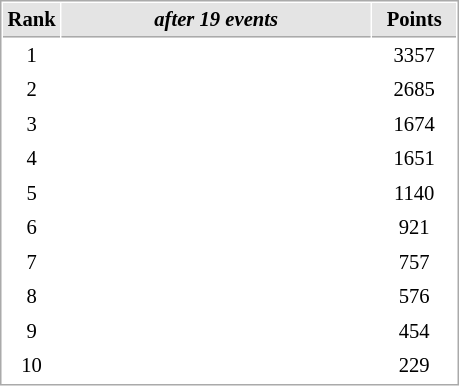<table cellspacing="1" cellpadding="3" style="border:1px solid #AAAAAA;font-size:86%">
<tr style="background-color: #E4E4E4;">
<th style="border-bottom:1px solid #AAAAAA; width: 10px;">Rank</th>
<th style="border-bottom:1px solid #AAAAAA; width: 200px;"><em>after 19 events</em></th>
<th style="border-bottom:1px solid #AAAAAA; width: 50px;">Points</th>
</tr>
<tr>
<td align=center>1</td>
<td></td>
<td align=center>3357</td>
</tr>
<tr>
<td align=center>2</td>
<td></td>
<td align=center>2685</td>
</tr>
<tr>
<td align=center>3</td>
<td></td>
<td align=center>1674</td>
</tr>
<tr>
<td align=center>4</td>
<td></td>
<td align=center>1651</td>
</tr>
<tr>
<td align=center>5</td>
<td></td>
<td align=center>1140</td>
</tr>
<tr>
<td align=center>6</td>
<td></td>
<td align=center>921</td>
</tr>
<tr>
<td align=center>7</td>
<td></td>
<td align=center>757</td>
</tr>
<tr>
<td align=center>8</td>
<td></td>
<td align=center>576</td>
</tr>
<tr>
<td align=center>9</td>
<td></td>
<td align=center>454</td>
</tr>
<tr>
<td align=center>10</td>
<td></td>
<td align=center>229</td>
</tr>
</table>
